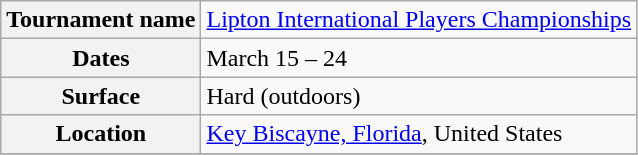<table class="wikitable">
<tr>
<th>Tournament name</th>
<td><a href='#'>Lipton International Players Championships</a></td>
</tr>
<tr>
<th>Dates</th>
<td>March 15 – 24</td>
</tr>
<tr>
<th>Surface</th>
<td>Hard (outdoors)</td>
</tr>
<tr>
<th>Location</th>
<td><a href='#'>Key Biscayne, Florida</a>, United States</td>
</tr>
<tr>
</tr>
</table>
